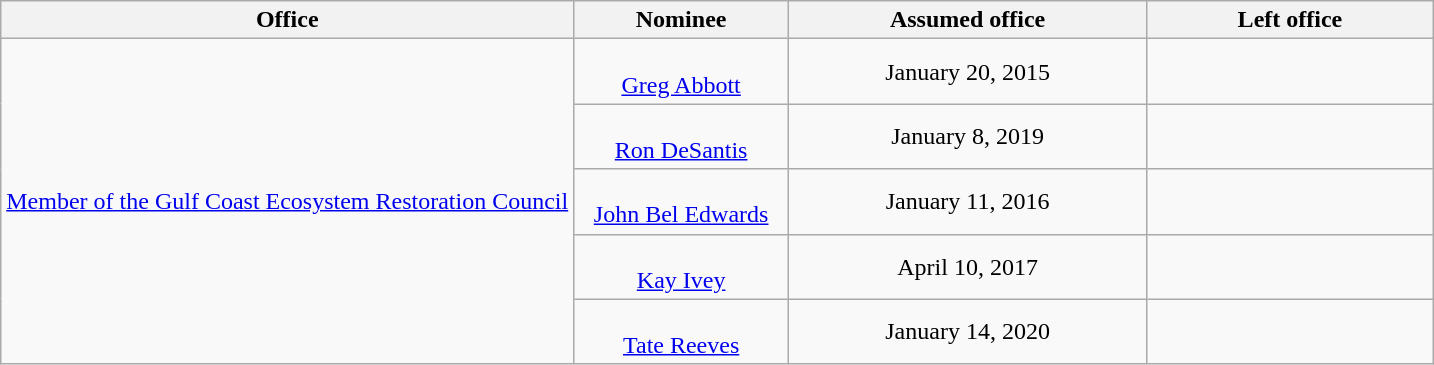<table class="wikitable sortable" style="text-align:center">
<tr>
<th style="width:40%;">Office</th>
<th style="width:15%;">Nominee</th>
<th style="width:25%;" data-sort- type="date">Assumed office</th>
<th style="width:20%;" data-sort- type="date">Left office</th>
</tr>
<tr>
<td rowspan="5"><a href='#'>Member of the Gulf Coast Ecosystem Restoration Council</a></td>
<td><br><a href='#'>Greg Abbott</a></td>
<td>January 20, 2015</td>
<td></td>
</tr>
<tr>
<td><br><a href='#'>Ron DeSantis</a></td>
<td>January 8, 2019</td>
<td></td>
</tr>
<tr>
<td><br><a href='#'>John Bel Edwards</a></td>
<td>January 11, 2016</td>
<td></td>
</tr>
<tr>
<td><br><a href='#'>Kay Ivey</a></td>
<td>April 10, 2017</td>
<td></td>
</tr>
<tr>
<td><br><a href='#'>Tate Reeves</a></td>
<td>January 14, 2020</td>
<td></td>
</tr>
</table>
